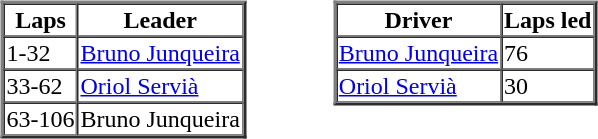<table>
<tr>
<td valign="top"><br><table border=2 cellspacing=0>
<tr>
<th>Laps</th>
<th>Leader</th>
</tr>
<tr>
<td>1-32</td>
<td><a href='#'>Bruno Junqueira</a></td>
</tr>
<tr>
<td>33-62</td>
<td><a href='#'>Oriol Servià</a></td>
</tr>
<tr>
<td>63-106</td>
<td>Bruno Junqueira</td>
</tr>
</table>
</td>
<td width="50"> </td>
<td valign="top"><br><table border=2 cellspacing=0>
<tr>
<th>Driver</th>
<th>Laps led</th>
</tr>
<tr>
<td><a href='#'>Bruno Junqueira</a></td>
<td>76</td>
</tr>
<tr>
<td><a href='#'>Oriol Servià</a></td>
<td>30</td>
</tr>
</table>
</td>
</tr>
</table>
